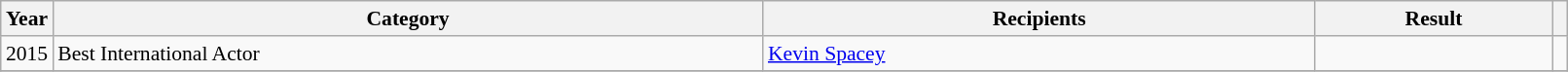<table class="wikitable plainrowheaders" style="font-size: 90%" width=85%>
<tr>
<th scope="col" style="width:2%;">Year</th>
<th scope="col" style="width:45%;">Category</th>
<th scope="col" style="width:35%;">Recipients</th>
<th scope="col" style="width:15%;">Result</th>
<th scope="col" class="unsortable" style="width:1%;"></th>
</tr>
<tr>
<td style="text-align:center;">2015</td>
<td>Best International Actor</td>
<td><a href='#'>Kevin Spacey</a></td>
<td></td>
<td></td>
</tr>
<tr>
</tr>
</table>
